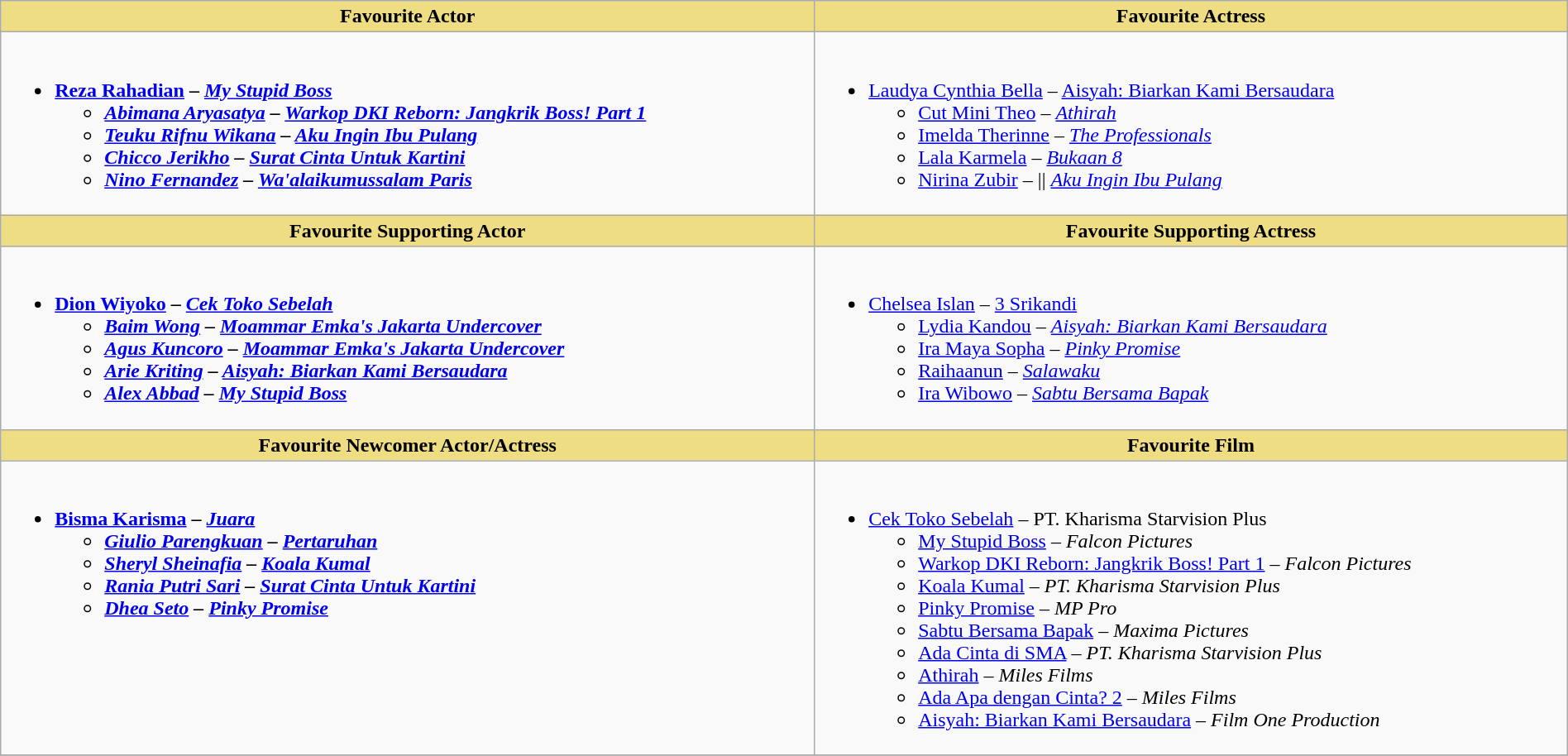<table class="wikitable"width="100%">
<tr>
<th style="background:#EEDD82;" ! style="width="50%"><strong>Favourite Actor</strong></th>
<th style="background:#EEDD82;" ! style="width="50%"><strong>Favourite Actress</strong></th>
</tr>
<tr>
<td valign="top"><br><ul><li><strong><a href='#'>Reza Rahadian</a> – <em><a href='#'>My Stupid Boss</a><strong><em><ul><li><a href='#'>Abimana Aryasatya</a> – </em><a href='#'>Warkop DKI Reborn: Jangkrik Boss! Part 1</a><em></li><li><a href='#'>Teuku Rifnu Wikana</a> – </em><a href='#'>Aku Ingin Ibu Pulang</a><em></li><li><a href='#'>Chicco Jerikho</a> – </em><a href='#'>Surat Cinta Untuk Kartini</a><em></li><li><a href='#'>Nino Fernandez</a> – </em><a href='#'>Wa'alaikumussalam Paris</a><em></li></ul></li></ul></td>
<td valign="top"><br><ul><li></strong><a href='#'>Laudya Cynthia Bella</a> – </em><a href='#'>Aisyah: Biarkan Kami Bersaudara</a></em></strong><ul><li><a href='#'>Cut Mini Theo</a> – <em><a href='#'>Athirah</a></em></li><li><a href='#'>Imelda Therinne</a> – <em><a href='#'>The Professionals</a></em></li><li><a href='#'>Lala Karmela</a> – <em><a href='#'>Bukaan 8</a></em></li><li><a href='#'>Nirina Zubir</a> – || <em><a href='#'>Aku Ingin Ibu Pulang</a></em></li></ul></li></ul></td>
</tr>
<tr>
<th style="background:#EEDD82;" ! style="width="50%"><strong>Favourite Supporting Actor</strong></th>
<th style="background:#EEDD82;" ! style="width="50%"><strong>Favourite Supporting Actress</strong></th>
</tr>
<tr>
<td valign="top"><br><ul><li><strong><a href='#'>Dion Wiyoko</a> – <em><a href='#'>Cek Toko Sebelah</a><strong><em><ul><li><a href='#'>Baim Wong</a> – </em><a href='#'>Moammar Emka's Jakarta Undercover</a><em></li><li><a href='#'>Agus Kuncoro</a> – </em><a href='#'>Moammar Emka's Jakarta Undercover</a><em></li><li><a href='#'>Arie Kriting</a> – </em><a href='#'>Aisyah: Biarkan Kami Bersaudara</a><em></li><li><a href='#'>Alex Abbad</a> –  </em><a href='#'>My Stupid Boss</a><em></li></ul></li></ul></td>
<td valign="top"><br><ul><li></strong><a href='#'>Chelsea Islan</a> – </em><a href='#'>3 Srikandi</a></em></strong><ul><li><a href='#'>Lydia Kandou</a> – <em><a href='#'>Aisyah: Biarkan Kami Bersaudara</a></em></li><li><a href='#'>Ira Maya Sopha</a> – <em><a href='#'>Pinky Promise</a></em></li><li><a href='#'>Raihaanun</a> – <em><a href='#'>Salawaku</a></em></li><li><a href='#'>Ira Wibowo</a> – <em><a href='#'>Sabtu Bersama Bapak</a></em></li></ul></li></ul></td>
</tr>
<tr>
<th style="background:#EEDD82;" ! style="width="50%"><strong>Favourite Newcomer Actor/Actress</strong></th>
<th style="background:#EEDD82;" ! style="width="50%"><strong>Favourite Film</strong></th>
</tr>
<tr>
<td valign="top"><br><ul><li><strong><a href='#'>Bisma Karisma</a> – <em><a href='#'>Juara</a><strong><em><ul><li><a href='#'>Giulio Parengkuan</a> – </em><a href='#'>Pertaruhan</a><em></li><li><a href='#'>Sheryl Sheinafia</a> – </em><a href='#'>Koala Kumal</a><em></li><li><a href='#'>Rania Putri Sari</a> – </em><a href='#'>Surat Cinta Untuk Kartini</a><em></li><li><a href='#'>Dhea Seto</a> – </em><a href='#'>Pinky Promise</a><em></li></ul></li></ul></td>
<td valign="top"><br><ul><li></strong><a href='#'>Cek Toko Sebelah</a> – </em>PT. Kharisma Starvision Plus</em></strong><ul><li><a href='#'>My Stupid Boss</a> – <em>Falcon Pictures</em></li><li><a href='#'>Warkop DKI Reborn: Jangkrik Boss! Part 1</a> – <em>Falcon Pictures</em></li><li><a href='#'>Koala Kumal</a> – <em>PT. Kharisma Starvision Plus</em></li><li><a href='#'>Pinky Promise</a> – <em>MP Pro</em></li><li><a href='#'>Sabtu Bersama Bapak</a> – <em>Maxima Pictures</em></li><li><a href='#'>Ada Cinta di SMA</a> – <em>PT. Kharisma Starvision Plus</em></li><li><a href='#'>Athirah</a> – <em>Miles Films</em></li><li><a href='#'>Ada Apa dengan Cinta? 2</a> – <em>Miles Films</em></li><li><a href='#'>Aisyah: Biarkan Kami Bersaudara</a> – <em>Film One Production</em></li></ul></li></ul></td>
</tr>
<tr>
</tr>
</table>
